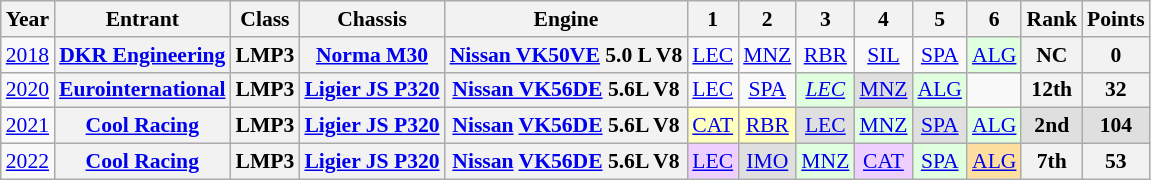<table class="wikitable" style="text-align:center; font-size:90%">
<tr>
<th>Year</th>
<th>Entrant</th>
<th>Class</th>
<th>Chassis</th>
<th>Engine</th>
<th>1</th>
<th>2</th>
<th>3</th>
<th>4</th>
<th>5</th>
<th>6</th>
<th>Rank</th>
<th>Points</th>
</tr>
<tr>
<td><a href='#'>2018</a></td>
<th><a href='#'>DKR Engineering</a></th>
<th>LMP3</th>
<th><a href='#'>Norma M30</a></th>
<th><a href='#'>Nissan VK50VE</a> 5.0 L V8</th>
<td><a href='#'>LEC</a></td>
<td><a href='#'>MNZ</a></td>
<td><a href='#'>RBR</a></td>
<td><a href='#'>SIL</a></td>
<td><a href='#'>SPA</a></td>
<td style="background:#DFFFDF;"><a href='#'>ALG</a><br></td>
<th>NC</th>
<th>0</th>
</tr>
<tr>
<td><a href='#'>2020</a></td>
<th><a href='#'>Eurointernational</a></th>
<th>LMP3</th>
<th><a href='#'>Ligier JS P320</a></th>
<th><a href='#'>Nissan VK56DE</a> 5.6L V8</th>
<td><a href='#'>LEC</a></td>
<td><a href='#'>SPA</a></td>
<td style="background:#DFFFDF;"><em><a href='#'>LEC</a></em><br></td>
<td style="background:#DFDFDF;"><a href='#'>MNZ</a><br></td>
<td style="background:#DFFFDF;"><a href='#'>ALG</a><br></td>
<td></td>
<th>12th</th>
<th>32</th>
</tr>
<tr>
<td><a href='#'>2021</a></td>
<th><a href='#'>Cool Racing</a></th>
<th>LMP3</th>
<th><a href='#'>Ligier JS P320</a></th>
<th><a href='#'>Nissan</a> <a href='#'>VK56DE</a> 5.6L V8</th>
<td style="background:#FFFFBF;"><a href='#'>CAT</a><br></td>
<td style="background:#FFFFBF;"><a href='#'>RBR</a><br></td>
<td style="background:#DFDFDF;"><a href='#'>LEC</a><br></td>
<td style="background:#DFFFDF;"><a href='#'>MNZ</a><br></td>
<td style="background:#DFDFDF;"><a href='#'>SPA</a><br></td>
<td style="background:#DFFFDF;"><a href='#'>ALG</a><br></td>
<th style="background:#DFDFDF;">2nd</th>
<th style="background:#DFDFDF;">104</th>
</tr>
<tr>
<td><a href='#'>2022</a></td>
<th><a href='#'>Cool Racing</a></th>
<th>LMP3</th>
<th><a href='#'>Ligier JS P320</a></th>
<th><a href='#'>Nissan</a> <a href='#'>VK56DE</a> 5.6L V8</th>
<td style="background:#EFCFFF;"><a href='#'>LEC</a><br></td>
<td style="background:#DFDFDF;"><a href='#'>IMO</a><br></td>
<td style="background:#DFFFDF;"><a href='#'>MNZ</a><br></td>
<td style="background:#EFCFFF;"><a href='#'>CAT</a><br></td>
<td style="background:#DFFFDF;"><a href='#'>SPA</a><br></td>
<td style="background:#FFDF9F;"><a href='#'>ALG</a><br></td>
<th>7th</th>
<th>53</th>
</tr>
</table>
